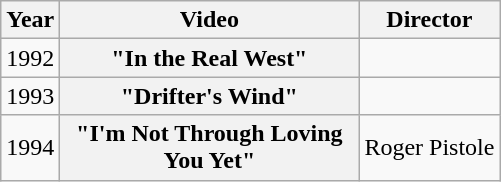<table class="wikitable plainrowheaders">
<tr>
<th>Year</th>
<th style="width:12em;">Video</th>
<th>Director</th>
</tr>
<tr>
<td>1992</td>
<th scope="row">"In the Real West"</th>
<td></td>
</tr>
<tr>
<td>1993</td>
<th scope="row">"Drifter's Wind"</th>
<td></td>
</tr>
<tr>
<td>1994</td>
<th scope="row">"I'm Not Through Loving You Yet"</th>
<td>Roger Pistole</td>
</tr>
</table>
